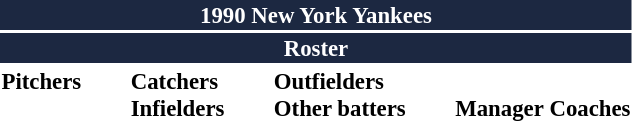<table class="toccolours" style="font-size: 95%;">
<tr>
<th colspan="10" style="background-color: #1c2841; color: white; text-align: center;">1990 New York Yankees</th>
</tr>
<tr>
<td colspan="10" style="background-color:#1c2841; color: white; text-align: center;"><strong>Roster</strong></td>
</tr>
<tr>
<td valign="top"><strong>Pitchers</strong><br>


















</td>
<td width="25px"></td>
<td valign="top"><strong>Catchers</strong><br>



<strong>Infielders</strong>









</td>
<td width="25px"></td>
<td valign="top"><strong>Outfielders</strong><br>







<strong>Other batters</strong>
</td>
<td width="25px"></td>
<td valign="top"><br><strong>Manager</strong>


<strong>Coaches</strong>





</td>
</tr>
</table>
